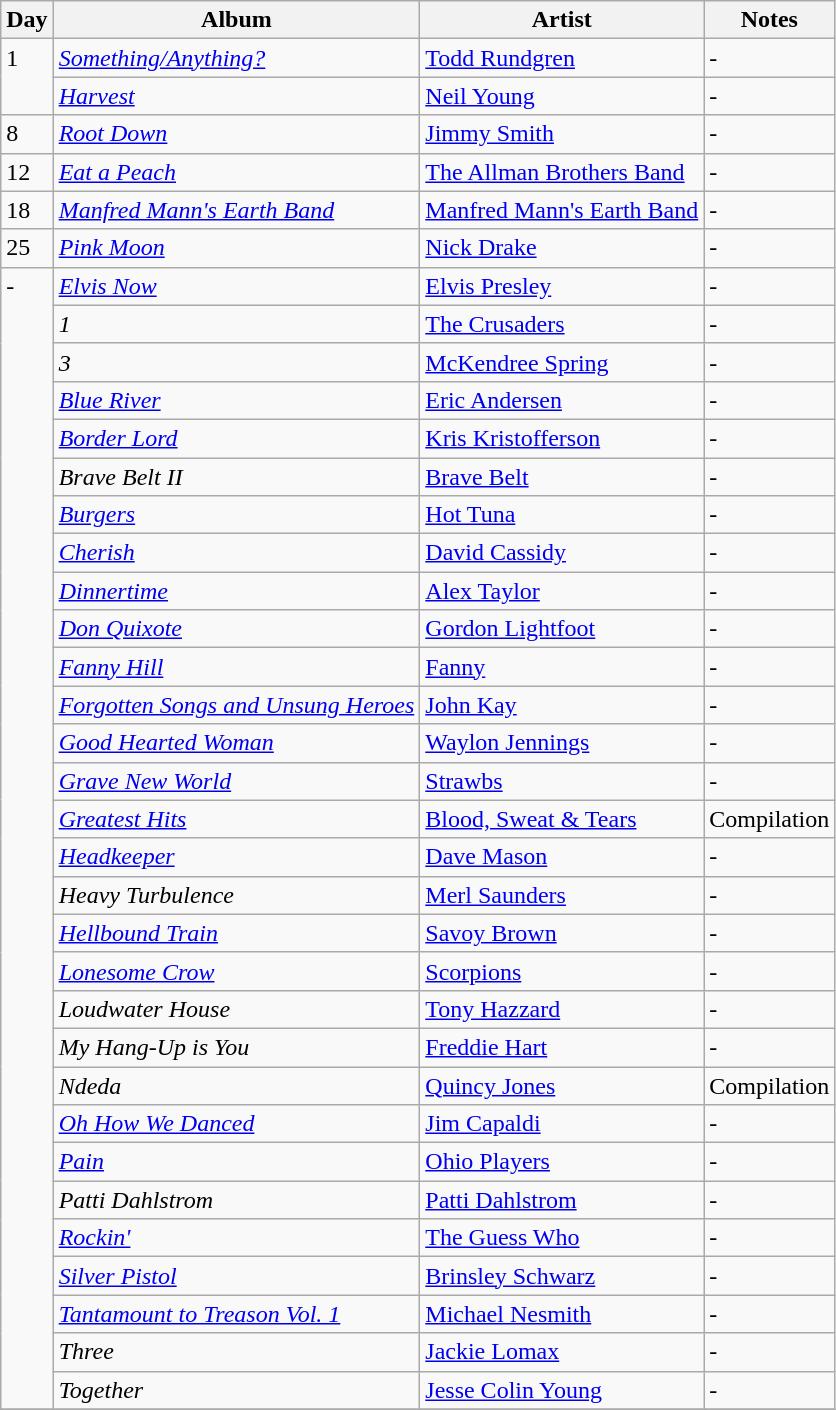<table class="wikitable">
<tr>
<th>Day</th>
<th>Album</th>
<th>Artist</th>
<th>Notes</th>
</tr>
<tr>
<td rowspan="2" valign="top">1</td>
<td><em><a href='#'>Something/Anything?</a></em></td>
<td><a href='#'>Todd Rundgren</a></td>
<td>-</td>
</tr>
<tr>
<td><em><a href='#'>Harvest</a></em></td>
<td><a href='#'>Neil Young</a></td>
<td>-</td>
</tr>
<tr>
<td rowspan="1" valign="top">8</td>
<td><em><a href='#'>Root Down</a></em></td>
<td><a href='#'>Jimmy Smith</a></td>
<td>-</td>
</tr>
<tr>
<td rowspan="1" valign="top">12</td>
<td><em><a href='#'>Eat a Peach</a></em></td>
<td><a href='#'>The Allman Brothers Band</a></td>
<td>-</td>
</tr>
<tr>
<td rowspan="1" valign="top">18</td>
<td><em><a href='#'>Manfred Mann's Earth Band</a></em></td>
<td><a href='#'>Manfred Mann's Earth Band</a></td>
<td>-</td>
</tr>
<tr>
<td rowspan="1" valign="top">25</td>
<td><em><a href='#'>Pink Moon</a></em></td>
<td><a href='#'>Nick Drake</a></td>
<td>-</td>
</tr>
<tr>
<td rowspan="30" valign="top">-</td>
<td><em><a href='#'>Elvis Now</a></em></td>
<td><a href='#'>Elvis Presley</a></td>
<td>-</td>
</tr>
<tr>
<td><em>1</em></td>
<td><a href='#'>The Crusaders</a></td>
<td>-</td>
</tr>
<tr>
<td><em>3</em></td>
<td><a href='#'>McKendree Spring</a></td>
<td>-</td>
</tr>
<tr>
<td><em><a href='#'>Blue River</a></em></td>
<td><a href='#'>Eric Andersen</a></td>
<td>-</td>
</tr>
<tr>
<td><em><a href='#'>Border Lord</a></em></td>
<td><a href='#'>Kris Kristofferson</a></td>
<td>-</td>
</tr>
<tr>
<td><em>Brave Belt II</em></td>
<td><a href='#'>Brave Belt</a></td>
<td>-</td>
</tr>
<tr>
<td><em><a href='#'>Burgers</a></em></td>
<td><a href='#'>Hot Tuna</a></td>
<td>-</td>
</tr>
<tr>
<td><em><a href='#'>Cherish</a></em></td>
<td><a href='#'>David Cassidy</a></td>
<td>-</td>
</tr>
<tr>
<td><em><a href='#'>Dinnertime</a></em></td>
<td><a href='#'>Alex Taylor</a></td>
<td>-</td>
</tr>
<tr>
<td><em><a href='#'>Don Quixote</a></em></td>
<td><a href='#'>Gordon Lightfoot</a></td>
<td>-</td>
</tr>
<tr>
<td><em><a href='#'>Fanny Hill</a></em></td>
<td><a href='#'>Fanny</a></td>
<td>-</td>
</tr>
<tr>
<td><em><a href='#'>Forgotten Songs and Unsung Heroes</a></em></td>
<td><a href='#'>John Kay</a></td>
<td>-</td>
</tr>
<tr>
<td><em><a href='#'>Good Hearted Woman</a></em></td>
<td><a href='#'>Waylon Jennings</a></td>
<td>-</td>
</tr>
<tr>
<td><em><a href='#'>Grave New World</a></em></td>
<td><a href='#'>Strawbs</a></td>
<td>-</td>
</tr>
<tr>
<td><em><a href='#'>Greatest Hits</a></em></td>
<td><a href='#'>Blood, Sweat & Tears</a></td>
<td>Compilation</td>
</tr>
<tr>
<td><em><a href='#'>Headkeeper</a></em></td>
<td><a href='#'>Dave Mason</a></td>
<td>-</td>
</tr>
<tr>
<td><em>Heavy Turbulence</em></td>
<td><a href='#'>Merl Saunders</a></td>
<td>-</td>
</tr>
<tr>
<td><em><a href='#'>Hellbound Train</a></em></td>
<td><a href='#'>Savoy Brown</a></td>
<td>-</td>
</tr>
<tr>
<td><em><a href='#'>Lonesome Crow</a></em></td>
<td><a href='#'>Scorpions</a></td>
<td>-</td>
</tr>
<tr>
<td><em>Loudwater House</em></td>
<td><a href='#'>Tony Hazzard</a></td>
<td>-</td>
</tr>
<tr>
<td><em>My Hang-Up is You</em></td>
<td><a href='#'>Freddie Hart</a></td>
<td>-</td>
</tr>
<tr>
<td><em>Ndeda</em></td>
<td><a href='#'>Quincy Jones</a></td>
<td>Compilation</td>
</tr>
<tr>
<td><em><a href='#'>Oh How We Danced</a></em></td>
<td><a href='#'>Jim Capaldi</a></td>
<td>-</td>
</tr>
<tr>
<td><em><a href='#'>Pain</a></em></td>
<td><a href='#'>Ohio Players</a></td>
<td>-</td>
</tr>
<tr>
<td><em>Patti Dahlstrom</em></td>
<td><a href='#'>Patti Dahlstrom</a></td>
<td>-</td>
</tr>
<tr>
<td><em><a href='#'>Rockin'</a></em></td>
<td><a href='#'>The Guess Who</a></td>
<td>-</td>
</tr>
<tr>
<td><em><a href='#'>Silver Pistol</a></em></td>
<td><a href='#'>Brinsley Schwarz</a></td>
<td>-</td>
</tr>
<tr>
<td><em><a href='#'>Tantamount to Treason Vol. 1</a></em></td>
<td><a href='#'>Michael Nesmith</a></td>
<td>-</td>
</tr>
<tr>
<td><em>Three</em></td>
<td><a href='#'>Jackie Lomax</a></td>
<td>-</td>
</tr>
<tr>
<td><em>Together</em></td>
<td><a href='#'>Jesse Colin Young</a></td>
<td>-</td>
</tr>
<tr>
</tr>
</table>
